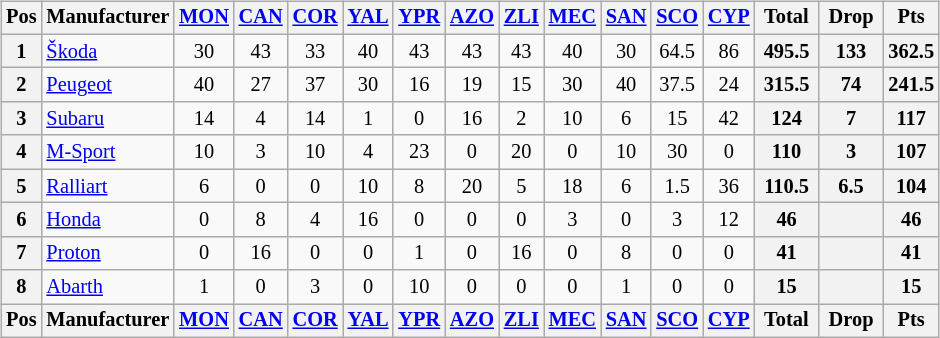<table>
<tr>
<td><br><table class="wikitable" style="font-size: 85%; text-align: center;">
<tr valign="top">
<th valign="middle">Pos</th>
<th valign="middle">Manufacturer</th>
<th><a href='#'>MON</a><br></th>
<th><a href='#'>CAN</a><br></th>
<th><a href='#'>COR</a><br></th>
<th><a href='#'>YAL</a><br></th>
<th><a href='#'>YPR</a><br></th>
<th><a href='#'>AZO</a><br></th>
<th><a href='#'>ZLI</a><br></th>
<th><a href='#'>MEC</a><br></th>
<th><a href='#'>SAN</a><br></th>
<th><a href='#'>SCO</a><br></th>
<th><a href='#'>CYP</a><br></th>
<th valign="middle"> Total </th>
<th valign="middle"> Drop </th>
<th valign="middle"> Pts </th>
</tr>
<tr>
<th>1</th>
<td align=left> <a href='#'>Škoda</a></td>
<td>30</td>
<td>43</td>
<td>33</td>
<td>40</td>
<td>43</td>
<td>43</td>
<td>43</td>
<td>40</td>
<td>30</td>
<td>64.5</td>
<td>86</td>
<th>495.5</th>
<th>133</th>
<th>362.5</th>
</tr>
<tr>
<th>2</th>
<td align=left> <a href='#'>Peugeot</a></td>
<td>40</td>
<td>27</td>
<td>37</td>
<td>30</td>
<td>16</td>
<td>19</td>
<td>15</td>
<td>30</td>
<td>40</td>
<td>37.5</td>
<td>24</td>
<th>315.5</th>
<th>74</th>
<th>241.5</th>
</tr>
<tr>
<th>3</th>
<td align=left> <a href='#'>Subaru</a></td>
<td>14</td>
<td>4</td>
<td>14</td>
<td>1</td>
<td>0</td>
<td>16</td>
<td>2</td>
<td>10</td>
<td>6</td>
<td>15</td>
<td>42</td>
<th>124</th>
<th>7</th>
<th>117</th>
</tr>
<tr>
<th>4</th>
<td align=left> <a href='#'>M-Sport</a></td>
<td>10</td>
<td>3</td>
<td>10</td>
<td>4</td>
<td>23</td>
<td>0</td>
<td>20</td>
<td>0</td>
<td>10</td>
<td>30</td>
<td>0</td>
<th>110</th>
<th>3</th>
<th>107</th>
</tr>
<tr>
<th>5</th>
<td align=left> <a href='#'>Ralliart</a></td>
<td>6</td>
<td>0</td>
<td>0</td>
<td>10</td>
<td>8</td>
<td>20</td>
<td>5</td>
<td>18</td>
<td>6</td>
<td>1.5</td>
<td>36</td>
<th>110.5</th>
<th>6.5</th>
<th>104</th>
</tr>
<tr>
<th>6</th>
<td align=left> <a href='#'>Honda</a></td>
<td>0</td>
<td>8</td>
<td>4</td>
<td>16</td>
<td>0</td>
<td>0</td>
<td>0</td>
<td>3</td>
<td>0</td>
<td>3</td>
<td>12</td>
<th>46</th>
<th></th>
<th>46</th>
</tr>
<tr>
<th>7</th>
<td align=left> <a href='#'>Proton</a></td>
<td>0</td>
<td>16</td>
<td>0</td>
<td>0</td>
<td>1</td>
<td>0</td>
<td>16</td>
<td>0</td>
<td>8</td>
<td>0</td>
<td>0</td>
<th>41</th>
<th></th>
<th>41</th>
</tr>
<tr>
<th>8</th>
<td align=left> <a href='#'>Abarth</a></td>
<td>1</td>
<td>0</td>
<td>3</td>
<td>0</td>
<td>10</td>
<td>0</td>
<td>0</td>
<td>0</td>
<td>1</td>
<td>0</td>
<td>0</td>
<th>15</th>
<th></th>
<th>15</th>
</tr>
<tr valign="top">
<th valign="middle">Pos</th>
<th valign="middle">Manufacturer</th>
<th><a href='#'>MON</a><br></th>
<th><a href='#'>CAN</a><br></th>
<th><a href='#'>COR</a><br></th>
<th><a href='#'>YAL</a><br></th>
<th><a href='#'>YPR</a><br></th>
<th><a href='#'>AZO</a><br></th>
<th><a href='#'>ZLI</a><br></th>
<th><a href='#'>MEC</a><br></th>
<th><a href='#'>SAN</a><br></th>
<th><a href='#'>SCO</a><br></th>
<th><a href='#'>CYP</a><br></th>
<th valign="middle"> Total </th>
<th valign="middle"> Drop </th>
<th valign="middle"> Pts </th>
</tr>
</table>
</td>
<td></td>
</tr>
</table>
